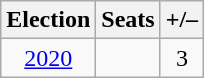<table class=wikitable style=text-align:center>
<tr>
<th>Election</th>
<th>Seats</th>
<th>+/–</th>
</tr>
<tr>
<td><a href='#'>2020</a></td>
<td></td>
<td> 3</td>
</tr>
</table>
